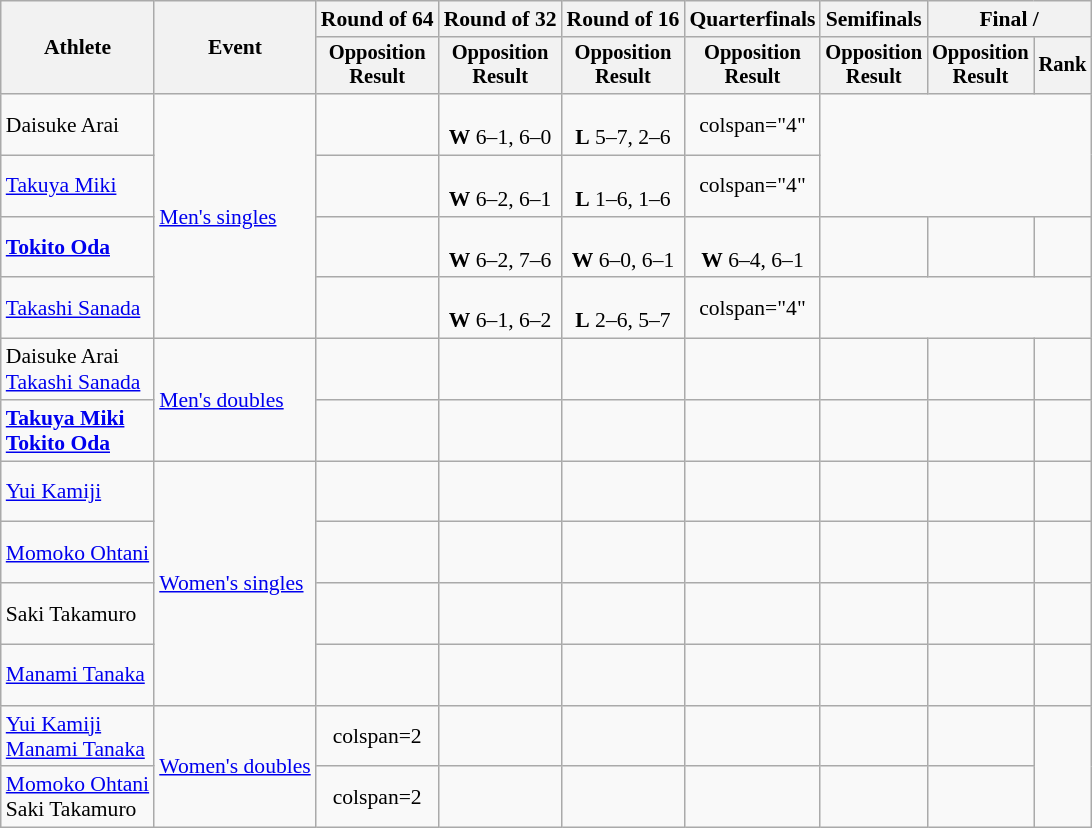<table class="wikitable" style="font-size:90%;">
<tr>
<th rowspan=2>Athlete</th>
<th rowspan=2>Event</th>
<th>Round of 64</th>
<th>Round of 32</th>
<th>Round of 16</th>
<th>Quarterfinals</th>
<th>Semifinals</th>
<th colspan=2>Final / </th>
</tr>
<tr style="font-size:95%">
<th>Opposition<br>Result</th>
<th>Opposition<br>Result</th>
<th>Opposition<br>Result</th>
<th>Opposition<br>Result</th>
<th>Opposition<br>Result</th>
<th>Opposition<br>Result</th>
<th>Rank</th>
</tr>
<tr align=center>
<td align=left>Daisuke Arai</td>
<td align=left rowspan=4><a href='#'>Men's singles</a></td>
<td></td>
<td><br><strong>W</strong> 6–1, 6–0</td>
<td><br><strong>L</strong> 5–7, 2–6</td>
<td>colspan="4" </td>
</tr>
<tr align=center>
<td align=left><a href='#'>Takuya Miki</a></td>
<td></td>
<td><br><strong>W</strong> 6–2, 6–1</td>
<td><br><strong>L</strong> 1–6, 1–6</td>
<td>colspan="4" </td>
</tr>
<tr align=center>
<td align=left><strong><a href='#'>Tokito Oda</a></strong></td>
<td></td>
<td><br><strong>W</strong> 6–2, 7–6</td>
<td><br><strong>W</strong> 6–0, 6–1</td>
<td><br><strong>W</strong> 6–4, 6–1</td>
<td></td>
<td></td>
<td></td>
</tr>
<tr align=center>
<td align=left><a href='#'>Takashi Sanada</a></td>
<td></td>
<td><br><strong>W</strong> 6–1, 6–2</td>
<td><br><strong>L</strong> 2–6, 5–7</td>
<td>colspan="4" </td>
</tr>
<tr align=center>
<td align=left>Daisuke Arai<br><a href='#'>Takashi Sanada</a></td>
<td align=left rowspan=2><a href='#'>Men's doubles</a></td>
<td></td>
<td></td>
<td></td>
<td></td>
<td></td>
<td></td>
<td></td>
</tr>
<tr align=center>
<td align=left><strong><a href='#'>Takuya Miki</a><br><a href='#'>Tokito Oda</a></strong></td>
<td></td>
<td></td>
<td></td>
<td></td>
<td></td>
<td></td>
<td></td>
</tr>
<tr align=center>
<td align=left><a href='#'>Yui Kamiji</a></td>
<td align=left rowspan=4><a href='#'>Women's singles</a></td>
<td></td>
<td><br> </td>
<td></td>
<td></td>
<td></td>
<td></td>
<td></td>
</tr>
<tr align=center>
<td align=left><a href='#'>Momoko Ohtani</a></td>
<td></td>
<td><br> </td>
<td></td>
<td></td>
<td></td>
<td></td>
<td></td>
</tr>
<tr align=center>
<td align=left>Saki Takamuro</td>
<td></td>
<td><br> </td>
<td></td>
<td></td>
<td></td>
<td></td>
<td></td>
</tr>
<tr align=center>
<td align=left><a href='#'>Manami Tanaka</a></td>
<td></td>
<td><br> </td>
<td></td>
<td></td>
<td></td>
<td></td>
<td></td>
</tr>
<tr align=center>
<td align=left><a href='#'>Yui Kamiji</a><br><a href='#'>Manami Tanaka</a></td>
<td align=left rowspan=2><a href='#'>Women's doubles</a></td>
<td>colspan=2</td>
<td></td>
<td></td>
<td></td>
<td></td>
<td></td>
</tr>
<tr align=center>
<td align=left><a href='#'>Momoko Ohtani</a><br>Saki Takamuro</td>
<td>colspan=2</td>
<td><br> </td>
<td></td>
<td></td>
<td></td>
<td></td>
</tr>
</table>
